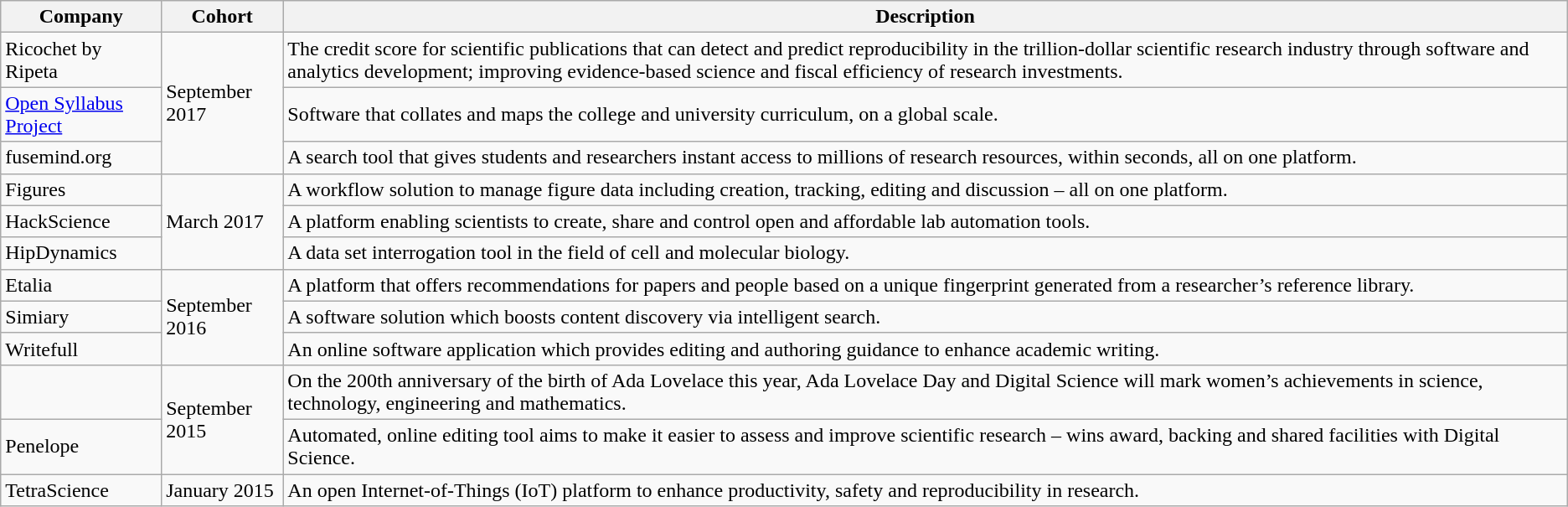<table class="wikitable">
<tr>
<th>Company</th>
<th>Cohort</th>
<th>Description</th>
</tr>
<tr>
<td>Ricochet by Ripeta</td>
<td rowspan="3">September 2017</td>
<td>The credit score for scientific publications that can detect and predict reproducibility in the trillion-dollar scientific research industry through software and analytics development; improving evidence-based science and fiscal efficiency of research investments.</td>
</tr>
<tr>
<td><a href='#'>Open Syllabus Project</a></td>
<td>Software that collates and maps the college and university curriculum, on a global scale.</td>
</tr>
<tr>
<td>fusemind.org</td>
<td>A search tool that gives students and researchers instant access to millions of research resources, within seconds, all on one platform.</td>
</tr>
<tr>
<td>Figures</td>
<td rowspan="3">March 2017</td>
<td>A workflow solution to manage figure data including creation, tracking, editing and discussion – all on one platform.</td>
</tr>
<tr>
<td>HackScience</td>
<td>A platform enabling scientists to create, share and control open and affordable lab automation tools.</td>
</tr>
<tr>
<td>HipDynamics</td>
<td>A data set interrogation tool in the field of cell and molecular biology.</td>
</tr>
<tr>
<td>Etalia</td>
<td rowspan="3">September 2016</td>
<td>A platform that offers recommendations for papers and people based on a unique fingerprint generated from a researcher’s reference library.</td>
</tr>
<tr>
<td>Simiary</td>
<td>A software solution which boosts content discovery via intelligent search.</td>
</tr>
<tr>
<td>Writefull</td>
<td>An online software application which provides editing and authoring guidance to  enhance academic writing.</td>
</tr>
<tr>
<td></td>
<td rowspan="2">September 2015</td>
<td>On the 200th anniversary of the birth of Ada Lovelace this year, Ada Lovelace Day and Digital Science will mark women’s achievements in science, technology, engineering and mathematics.</td>
</tr>
<tr>
<td>Penelope</td>
<td>Automated, online editing tool aims to make it easier to assess and improve scientific research – wins award, backing and shared facilities with Digital Science.</td>
</tr>
<tr>
<td>TetraScience</td>
<td>January 2015</td>
<td>An open Internet-of-Things (IoT) platform to enhance productivity, safety and reproducibility in research.</td>
</tr>
</table>
